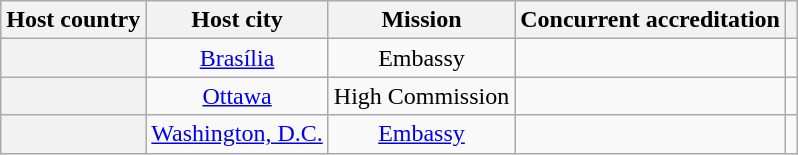<table class="wikitable plainrowheaders" style="text-align:center;">
<tr>
<th scope="col">Host country</th>
<th scope="col">Host city</th>
<th scope="col">Mission</th>
<th scope="col">Concurrent accreditation</th>
<th scope="col"></th>
</tr>
<tr>
<th scope="row"></th>
<td><a href='#'>Brasília</a></td>
<td>Embassy</td>
<td></td>
<td></td>
</tr>
<tr>
<th scope="row"></th>
<td><a href='#'>Ottawa</a></td>
<td>High Commission</td>
<td></td>
<td></td>
</tr>
<tr>
<th scope="row"></th>
<td><a href='#'>Washington, D.C.</a></td>
<td><a href='#'>Embassy</a></td>
<td></td>
<td></td>
</tr>
</table>
